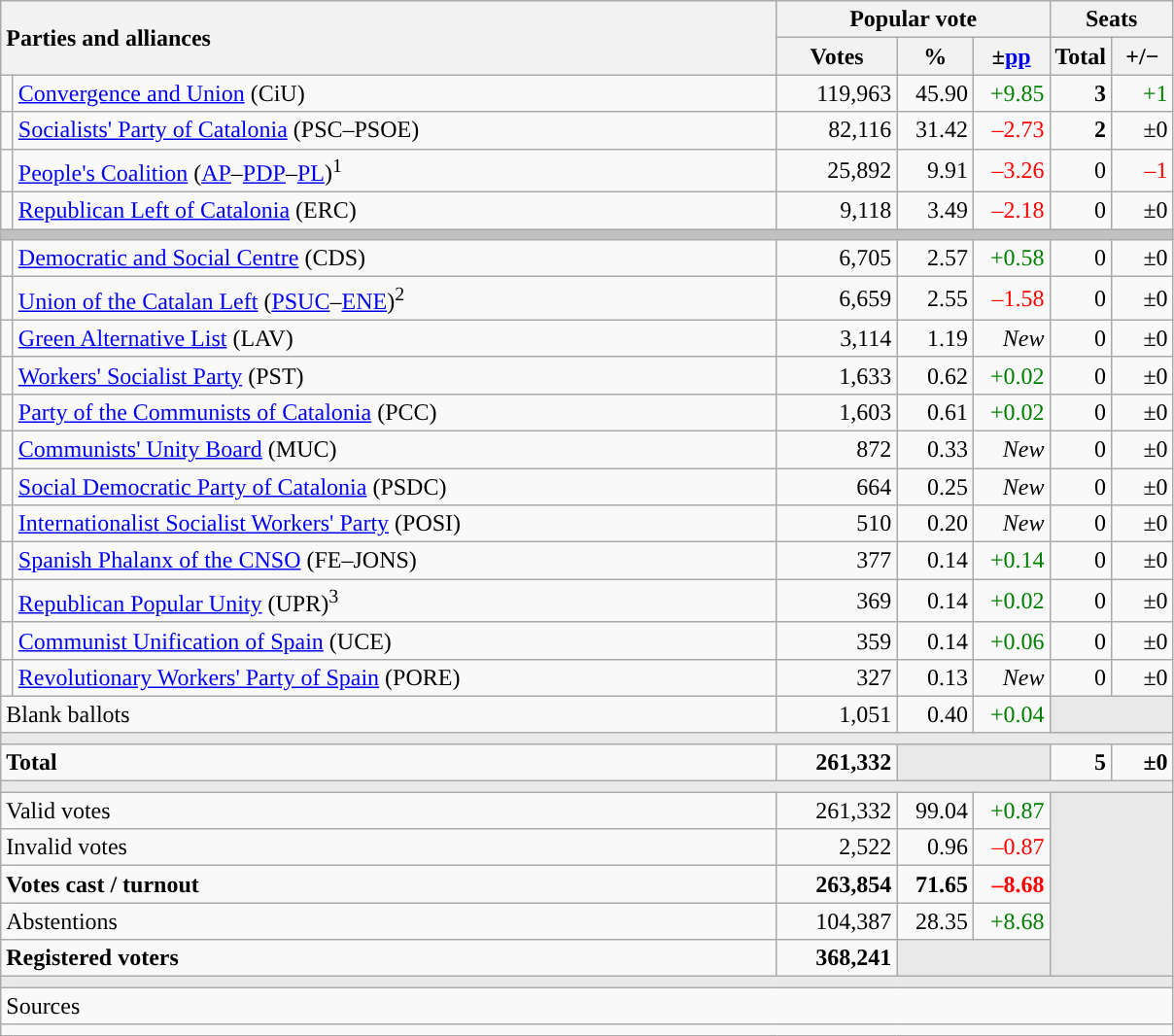<table class="wikitable" style="text-align:right;">
<tr>
<th style="text-align:left;" rowspan="2" colspan="2" width="525">Parties and alliances</th>
<th colspan="3">Popular vote</th>
<th colspan="2">Seats</th>
</tr>
<tr>
<th width="75">Votes</th>
<th width="45">%</th>
<th width="45">±<a href='#'>pp</a></th>
<th width="35">Total</th>
<th width="35">+/−</th>
</tr>
<tr>
<td width="1" style="color:inherit;background:"></td>
<td align="left"><a href='#'>Convergence and Union</a> (CiU)</td>
<td>119,963</td>
<td>45.90</td>
<td style="color:green;">+9.85</td>
<td><strong>3</strong></td>
<td style="color:green;">+1</td>
</tr>
<tr>
<td style="color:inherit;background:"></td>
<td align="left"><a href='#'>Socialists' Party of Catalonia</a> (PSC–PSOE)</td>
<td>82,116</td>
<td>31.42</td>
<td style="color:red;">–2.73</td>
<td><strong>2</strong></td>
<td>±0</td>
</tr>
<tr>
<td style="color:inherit;background:"></td>
<td align="left"><a href='#'>People's Coalition</a> (<a href='#'>AP</a>–<a href='#'>PDP</a>–<a href='#'>PL</a>)<sup>1</sup></td>
<td>25,892</td>
<td>9.91</td>
<td style="color:red;">–3.26</td>
<td>0</td>
<td style="color:red;">–1</td>
</tr>
<tr>
<td style="color:inherit;background:"></td>
<td align="left"><a href='#'>Republican Left of Catalonia</a> (ERC)</td>
<td>9,118</td>
<td>3.49</td>
<td style="color:red;">–2.18</td>
<td>0</td>
<td>±0</td>
</tr>
<tr>
<td colspan="7" bgcolor="#C0C0C0"></td>
</tr>
<tr>
<td style="color:inherit;background:"></td>
<td align="left"><a href='#'>Democratic and Social Centre</a> (CDS)</td>
<td>6,705</td>
<td>2.57</td>
<td style="color:green;">+0.58</td>
<td>0</td>
<td>±0</td>
</tr>
<tr>
<td style="color:inherit;background:"></td>
<td align="left"><a href='#'>Union of the Catalan Left</a> (<a href='#'>PSUC</a>–<a href='#'>ENE</a>)<sup>2</sup></td>
<td>6,659</td>
<td>2.55</td>
<td style="color:red;">–1.58</td>
<td>0</td>
<td>±0</td>
</tr>
<tr>
<td style="color:inherit;background:"></td>
<td align="left"><a href='#'>Green Alternative List</a> (LAV)</td>
<td>3,114</td>
<td>1.19</td>
<td><em>New</em></td>
<td>0</td>
<td>±0</td>
</tr>
<tr>
<td style="color:inherit;background:"></td>
<td align="left"><a href='#'>Workers' Socialist Party</a> (PST)</td>
<td>1,633</td>
<td>0.62</td>
<td style="color:green;">+0.02</td>
<td>0</td>
<td>±0</td>
</tr>
<tr>
<td style="color:inherit;background:"></td>
<td align="left"><a href='#'>Party of the Communists of Catalonia</a> (PCC)</td>
<td>1,603</td>
<td>0.61</td>
<td style="color:green;">+0.02</td>
<td>0</td>
<td>±0</td>
</tr>
<tr>
<td style="color:inherit;background:"></td>
<td align="left"><a href='#'>Communists' Unity Board</a> (MUC)</td>
<td>872</td>
<td>0.33</td>
<td><em>New</em></td>
<td>0</td>
<td>±0</td>
</tr>
<tr>
<td style="color:inherit;background:"></td>
<td align="left"><a href='#'>Social Democratic Party of Catalonia</a> (PSDC)</td>
<td>664</td>
<td>0.25</td>
<td><em>New</em></td>
<td>0</td>
<td>±0</td>
</tr>
<tr>
<td style="color:inherit;background:"></td>
<td align="left"><a href='#'>Internationalist Socialist Workers' Party</a> (POSI)</td>
<td>510</td>
<td>0.20</td>
<td><em>New</em></td>
<td>0</td>
<td>±0</td>
</tr>
<tr>
<td style="color:inherit;background:"></td>
<td align="left"><a href='#'>Spanish Phalanx of the CNSO</a> (FE–JONS)</td>
<td>377</td>
<td>0.14</td>
<td style="color:green;">+0.14</td>
<td>0</td>
<td>±0</td>
</tr>
<tr>
<td style="color:inherit;background:"></td>
<td align="left"><a href='#'>Republican Popular Unity</a> (UPR)<sup>3</sup></td>
<td>369</td>
<td>0.14</td>
<td style="color:green;">+0.02</td>
<td>0</td>
<td>±0</td>
</tr>
<tr>
<td style="color:inherit;background:"></td>
<td align="left"><a href='#'>Communist Unification of Spain</a> (UCE)</td>
<td>359</td>
<td>0.14</td>
<td style="color:green;">+0.06</td>
<td>0</td>
<td>±0</td>
</tr>
<tr>
<td style="color:inherit;background:"></td>
<td align="left"><a href='#'>Revolutionary Workers' Party of Spain</a> (PORE)</td>
<td>327</td>
<td>0.13</td>
<td><em>New</em></td>
<td>0</td>
<td>±0</td>
</tr>
<tr>
<td align="left" colspan="2">Blank ballots</td>
<td>1,051</td>
<td>0.40</td>
<td style="color:green;">+0.04</td>
<td bgcolor="#E9E9E9" colspan="2"></td>
</tr>
<tr>
<td colspan="7" bgcolor="#E9E9E9"></td>
</tr>
<tr style="font-weight:bold;">
<td align="left" colspan="2">Total</td>
<td>261,332</td>
<td bgcolor="#E9E9E9" colspan="2"></td>
<td>5</td>
<td>±0</td>
</tr>
<tr>
<td colspan="7" bgcolor="#E9E9E9"></td>
</tr>
<tr>
<td align="left" colspan="2">Valid votes</td>
<td>261,332</td>
<td>99.04</td>
<td style="color:green;">+0.87</td>
<td bgcolor="#E9E9E9" colspan="2" rowspan="5"></td>
</tr>
<tr>
<td align="left" colspan="2">Invalid votes</td>
<td>2,522</td>
<td>0.96</td>
<td style="color:red;">–0.87</td>
</tr>
<tr style="font-weight:bold;">
<td align="left" colspan="2">Votes cast / turnout</td>
<td>263,854</td>
<td>71.65</td>
<td style="color:red;">–8.68</td>
</tr>
<tr>
<td align="left" colspan="2">Abstentions</td>
<td>104,387</td>
<td>28.35</td>
<td style="color:green;">+8.68</td>
</tr>
<tr style="font-weight:bold;">
<td align="left" colspan="2">Registered voters</td>
<td>368,241</td>
<td bgcolor="#E9E9E9" colspan="2"></td>
</tr>
<tr>
<td colspan="7" bgcolor="#E9E9E9"></td>
</tr>
<tr>
<td align="left" colspan="7">Sources</td>
</tr>
<tr>
<td colspan="7" style="text-align:left; max-width:790px;"></td>
</tr>
</table>
